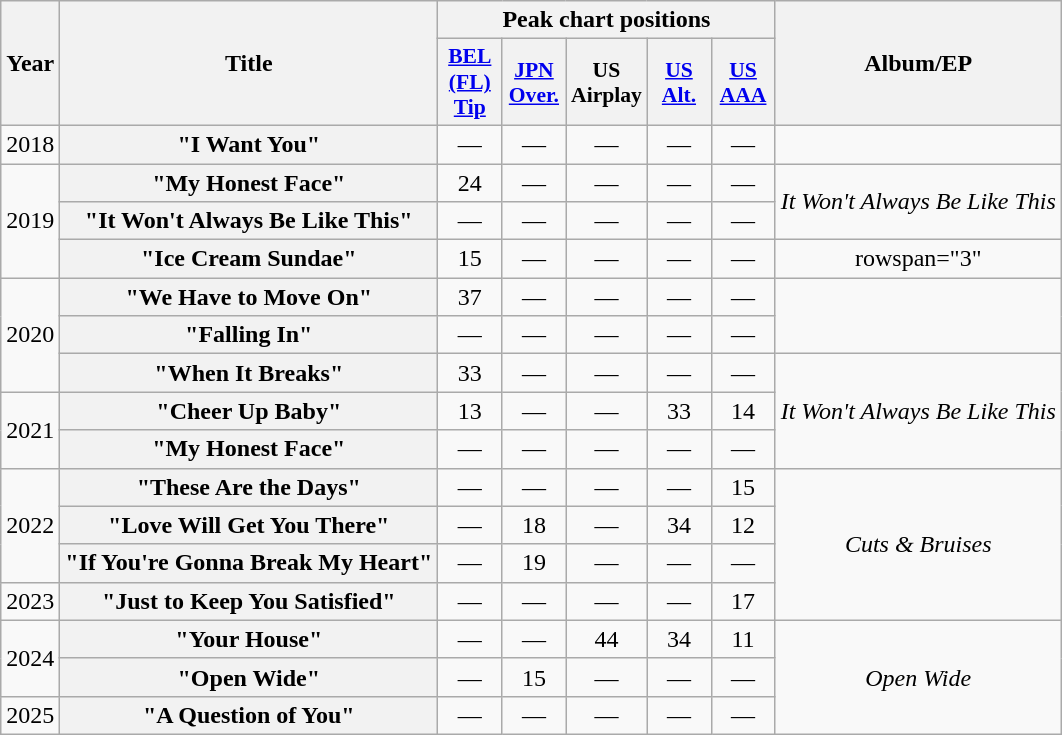<table class="wikitable plainrowheaders" style="text-align:center;">
<tr>
<th scope="col" rowspan="2">Year</th>
<th scope="col" rowspan="2">Title</th>
<th colspan="5">Peak chart positions</th>
<th scope="col" rowspan="2">Album/EP</th>
</tr>
<tr>
<th scope="col" style="width:2.5em;font-size:90%;"><a href='#'>BEL<br>(FL)<br>Tip</a><br></th>
<th scope="col" style="width:2.5em;font-size:90%;"><a href='#'>JPN<br>Over.</a><br></th>
<th scope="col" style="width:2.5em;font-size:90%;">US Airplay</th>
<th scope="col" style="width:2.5em;font-size:90%;"><a href='#'>US<br>Alt.</a><br></th>
<th scope="col" style="width:2.5em;font-size:90%;"><a href='#'>US<br>AAA</a><br></th>
</tr>
<tr>
<td>2018</td>
<th scope="row">"I Want You"</th>
<td>—</td>
<td>—</td>
<td>—</td>
<td>—</td>
<td>—</td>
<td></td>
</tr>
<tr>
<td rowspan="3">2019</td>
<th scope="row">"My Honest Face"</th>
<td>24</td>
<td>—</td>
<td>—</td>
<td>—</td>
<td>—</td>
<td rowspan="2"><em>It Won't Always Be Like This</em></td>
</tr>
<tr>
<th scope="row">"It Won't Always Be Like This"</th>
<td>—</td>
<td>—</td>
<td>—</td>
<td>—</td>
<td>—</td>
</tr>
<tr>
<th scope="row">"Ice Cream Sundae"</th>
<td>15</td>
<td>—</td>
<td>—</td>
<td>—</td>
<td>—</td>
<td>rowspan="3" </td>
</tr>
<tr>
<td rowspan="3">2020</td>
<th scope="row">"We Have to Move On"</th>
<td>37</td>
<td>—</td>
<td>—</td>
<td>—</td>
<td>—</td>
</tr>
<tr>
<th scope="row">"Falling In"</th>
<td>—</td>
<td>—</td>
<td>—</td>
<td>—</td>
<td>—</td>
</tr>
<tr>
<th scope="row">"When It Breaks"</th>
<td>33</td>
<td>—</td>
<td>—</td>
<td>—</td>
<td>—</td>
<td rowspan="3"><em>It Won't Always Be Like This</em></td>
</tr>
<tr>
<td rowspan="2">2021</td>
<th scope="row">"Cheer Up Baby"</th>
<td>13</td>
<td>—</td>
<td>—</td>
<td>33</td>
<td>14</td>
</tr>
<tr>
<th scope="row">"My Honest Face"</th>
<td>—</td>
<td>—</td>
<td>—</td>
<td>—</td>
<td>—</td>
</tr>
<tr>
<td rowspan="3">2022</td>
<th scope="row">"These Are the Days"</th>
<td>—</td>
<td>—</td>
<td>—</td>
<td>—</td>
<td>15</td>
<td rowspan="4"><em>Cuts & Bruises</em></td>
</tr>
<tr>
<th scope="row">"Love Will Get You There"</th>
<td>—</td>
<td>18</td>
<td>—</td>
<td>34</td>
<td>12</td>
</tr>
<tr>
<th scope="row">"If You're Gonna Break My Heart"</th>
<td>—</td>
<td>19</td>
<td>—</td>
<td>—</td>
<td>—</td>
</tr>
<tr>
<td>2023</td>
<th scope="row">"Just to Keep You Satisfied"</th>
<td>—</td>
<td>—</td>
<td>—</td>
<td>—</td>
<td>17</td>
</tr>
<tr>
<td rowspan="2">2024</td>
<th scope="row">"Your House"</th>
<td>—</td>
<td>—</td>
<td>44</td>
<td>34</td>
<td>11</td>
<td rowspan="3"><em>Open Wide</em></td>
</tr>
<tr>
<th scope="row">"Open Wide"</th>
<td>—</td>
<td>15</td>
<td>—</td>
<td>—</td>
<td>—</td>
</tr>
<tr>
<td>2025</td>
<th scope="row">"A Question of You"</th>
<td>—</td>
<td>—</td>
<td>—</td>
<td>—</td>
<td>—</td>
</tr>
</table>
